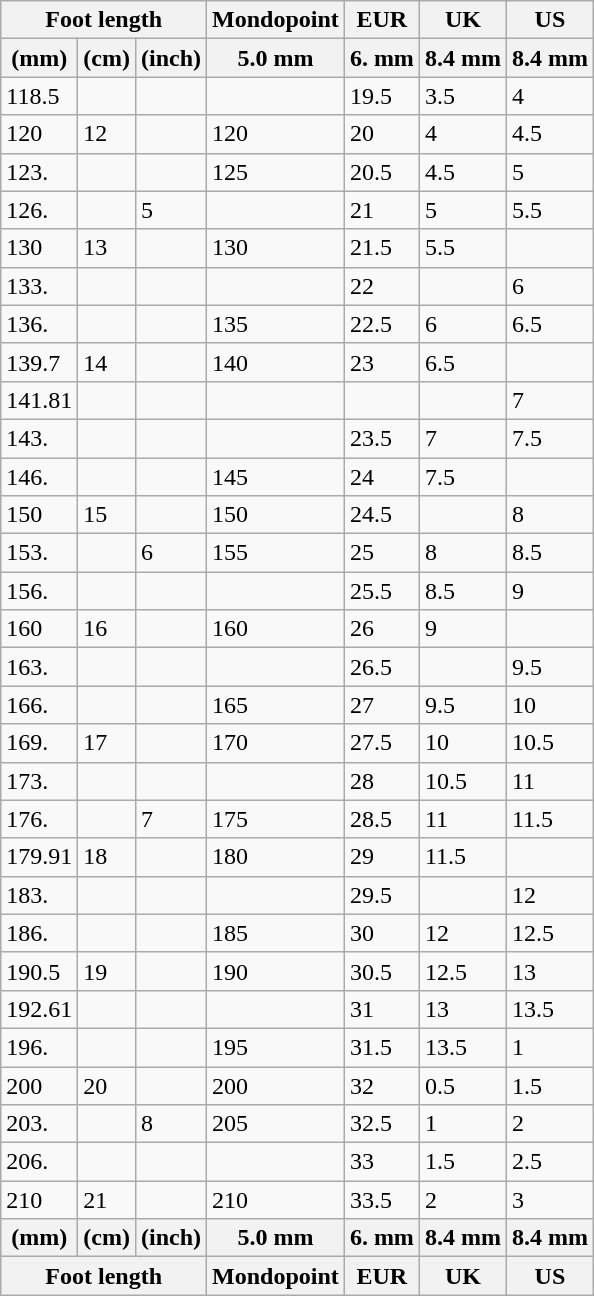<table class="wikitable sortable">
<tr>
<th colspan=3>Foot length</th>
<th>Mondopoint</th>
<th>EUR</th>
<th>UK</th>
<th>US</th>
</tr>
<tr>
<th>(mm)</th>
<th>(cm)</th>
<th data-sort-type="number">(inch)</th>
<th>5.0 mm</th>
<th>6. mm</th>
<th>8.4 mm</th>
<th>8.4 mm</th>
</tr>
<tr>
<td>118.5</td>
<td></td>
<td data-sort-value="4.666"></td>
<td></td>
<td>19.5</td>
<td>3.5</td>
<td>4</td>
</tr>
<tr>
<td>120</td>
<td>12</td>
<td data-sort-value="4.75"></td>
<td>120</td>
<td>20</td>
<td>4</td>
<td>4.5</td>
</tr>
<tr>
<td>123.</td>
<td data-sort-value="12.333"></td>
<td data-sort-value="4.833"></td>
<td>125</td>
<td>20.5</td>
<td>4.5</td>
<td>5</td>
</tr>
<tr>
<td>126.</td>
<td data-sort-value="12.666"></td>
<td>5</td>
<td></td>
<td>21</td>
<td>5</td>
<td>5.5</td>
</tr>
<tr>
<td>130</td>
<td>13</td>
<td data-sort-value="5.08333"></td>
<td>130</td>
<td>21.5</td>
<td>5.5</td>
<td></td>
</tr>
<tr>
<td>133.</td>
<td data-sort-value="13.333"></td>
<td data-sort-value="5.25"></td>
<td></td>
<td>22</td>
<td></td>
<td>6</td>
</tr>
<tr>
<td>136.</td>
<td data-sort-value="13.666"></td>
<td data-sort-value="5.333"></td>
<td>135</td>
<td>22.5</td>
<td>6</td>
<td>6.5</td>
</tr>
<tr>
<td>139.7</td>
<td>14</td>
<td data-sort-value="5.5"></td>
<td>140</td>
<td>23</td>
<td>6.5</td>
<td></td>
</tr>
<tr>
<td>141.81</td>
<td></td>
<td data-sort-value="5.5833"></td>
<td></td>
<td></td>
<td></td>
<td>7</td>
</tr>
<tr>
<td>143.</td>
<td data-sort-value="14.333"></td>
<td data-sort-value="5.666"></td>
<td></td>
<td>23.5</td>
<td>7</td>
<td>7.5</td>
</tr>
<tr>
<td>146.</td>
<td data-sort-value="14.666"></td>
<td data-sort-value="5.75"></td>
<td>145</td>
<td>24</td>
<td>7.5</td>
<td></td>
</tr>
<tr>
<td>150</td>
<td>15</td>
<td data-sort-value="5.91666"></td>
<td>150</td>
<td>24.5</td>
<td></td>
<td>8</td>
</tr>
<tr>
<td>153.</td>
<td data-sort-value="15.333"></td>
<td>6</td>
<td>155</td>
<td>25</td>
<td>8</td>
<td>8.5</td>
</tr>
<tr>
<td>156.</td>
<td data-sort-value="15.666"></td>
<td data-sort-value="6.1666"></td>
<td></td>
<td>25.5</td>
<td>8.5</td>
<td>9</td>
</tr>
<tr>
<td>160</td>
<td>16</td>
<td data-sort-value="6.333"></td>
<td>160</td>
<td>26</td>
<td>9</td>
<td></td>
</tr>
<tr>
<td>163.</td>
<td data-sort-value="16.333"></td>
<td data-sort-value="6.4166"></td>
<td></td>
<td>26.5</td>
<td></td>
<td>9.5</td>
</tr>
<tr>
<td>166.</td>
<td data-sort-value="16.666"></td>
<td data-sort-value="6.58333"></td>
<td>165</td>
<td>27</td>
<td>9.5</td>
<td>10</td>
</tr>
<tr>
<td>169.</td>
<td>17</td>
<td data-sort-value="6.666"></td>
<td>170</td>
<td>27.5</td>
<td>10</td>
<td>10.5</td>
</tr>
<tr>
<td>173.</td>
<td data-sort-value="17.333"></td>
<td data-sort-value="6.833"></td>
<td></td>
<td>28</td>
<td>10.5</td>
<td>11</td>
</tr>
<tr>
<td>176.</td>
<td data-sort-value="17.666"></td>
<td>7</td>
<td>175</td>
<td>28.5</td>
<td>11</td>
<td>11.5</td>
</tr>
<tr>
<td>179.91</td>
<td>18</td>
<td data-sort-value="7.08333"></td>
<td>180</td>
<td>29</td>
<td>11.5</td>
<td></td>
</tr>
<tr>
<td>183.</td>
<td data-sort-value="18.333"></td>
<td data-sort-value="7.25"></td>
<td></td>
<td>29.5</td>
<td></td>
<td>12</td>
</tr>
<tr>
<td>186.</td>
<td data-sort-value="18.666"></td>
<td data-sort-value="7.333"></td>
<td>185</td>
<td>30</td>
<td>12</td>
<td>12.5</td>
</tr>
<tr>
<td>190.5</td>
<td>19</td>
<td data-sort-value="7.5"></td>
<td>190</td>
<td>30.5</td>
<td>12.5</td>
<td>13</td>
</tr>
<tr>
<td>192.61</td>
<td data-sort-value="19.333"></td>
<td data-sort-value="7.58333"></td>
<td></td>
<td>31</td>
<td>13</td>
<td>13.5</td>
</tr>
<tr>
<td>196.</td>
<td data-sort-value="19.666"></td>
<td data-sort-value="7.75"></td>
<td>195</td>
<td>31.5</td>
<td>13.5</td>
<td>1</td>
</tr>
<tr>
<td>200</td>
<td>20</td>
<td></td>
<td>200</td>
<td>32</td>
<td>0.5</td>
<td>1.5</td>
</tr>
<tr>
<td>203.</td>
<td data-sort-value="20.333"></td>
<td>8</td>
<td>205</td>
<td>32.5</td>
<td>1</td>
<td>2</td>
</tr>
<tr>
<td>206.</td>
<td data-sort-value="20.666"></td>
<td></td>
<td></td>
<td>33</td>
<td>1.5</td>
<td>2.5</td>
</tr>
<tr>
<td>210</td>
<td>21</td>
<td></td>
<td>210</td>
<td>33.5</td>
<td>2</td>
<td>3</td>
</tr>
<tr>
<th>(mm)</th>
<th>(cm)</th>
<th data-sort-type="number">(inch)</th>
<th>5.0 mm</th>
<th>6. mm</th>
<th>8.4 mm</th>
<th>8.4 mm</th>
</tr>
<tr>
<th colspan=3>Foot length</th>
<th>Mondopoint</th>
<th>EUR</th>
<th>UK</th>
<th>US</th>
</tr>
</table>
